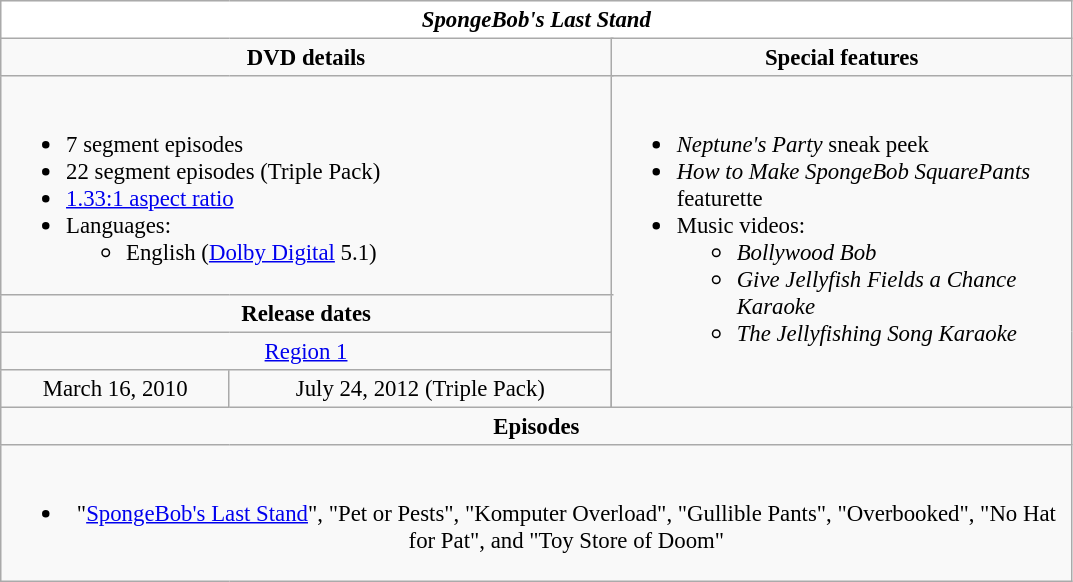<table class="wikitable" style="font-size: 95%;">
<tr style="background:#FFF; color:#000;">
<td colspan="4" align="center"><strong><em>SpongeBob's Last Stand</em></strong></td>
</tr>
<tr valign="top">
<td style="text-align:center; width:400px;" colspan="3"><strong>DVD details</strong></td>
<td style="width:300px; text-align:center;"><strong>Special features</strong></td>
</tr>
<tr valign="top">
<td colspan="3" style="text-align:left; width:400px;"><br><ul><li>7 segment episodes</li><li>22 segment episodes (Triple Pack)</li><li><a href='#'>1.33:1 aspect ratio</a></li><li>Languages:<ul><li>English (<a href='#'>Dolby Digital</a> 5.1)</li></ul></li></ul></td>
<td rowspan="4" style="text-align:left; width:300px;"><br><ul><li><em>Neptune's Party</em> sneak peek</li><li><em>How to Make SpongeBob SquarePants</em> featurette</li><li>Music videos:<ul><li><em>Bollywood Bob</em></li><li><em>Give Jellyfish Fields a Chance Karaoke</em></li><li><em>The Jellyfishing Song Karaoke</em></li></ul></li></ul></td>
</tr>
<tr>
<td colspan="3" style="text-align:center;"><strong>Release dates</strong></td>
</tr>
<tr>
<td colspan="3" style="text-align:center;"><a href='#'>Region 1</a></td>
</tr>
<tr style="text-align:center;">
<td>March 16, 2010</td>
<td>July 24, 2012 (Triple Pack)</td>
</tr>
<tr>
<td style="text-align:center; width:400px;" colspan="4"><strong>Episodes</strong></td>
</tr>
<tr>
<td style="text-align:center; width:400px;" colspan="4"><br><ul><li>"<a href='#'>SpongeBob's Last Stand</a>", "Pet or Pests", "Komputer Overload", "Gullible Pants", "Overbooked", "No Hat for Pat", and "Toy Store of Doom"</li></ul></td>
</tr>
</table>
